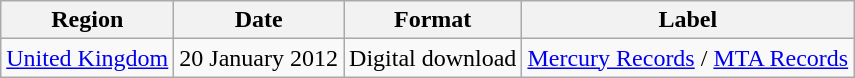<table class=wikitable>
<tr>
<th>Region</th>
<th>Date</th>
<th>Format</th>
<th>Label</th>
</tr>
<tr>
<td><a href='#'>United Kingdom</a></td>
<td>20 January 2012</td>
<td>Digital download</td>
<td><a href='#'>Mercury Records</a> / <a href='#'>MTA Records</a></td>
</tr>
</table>
